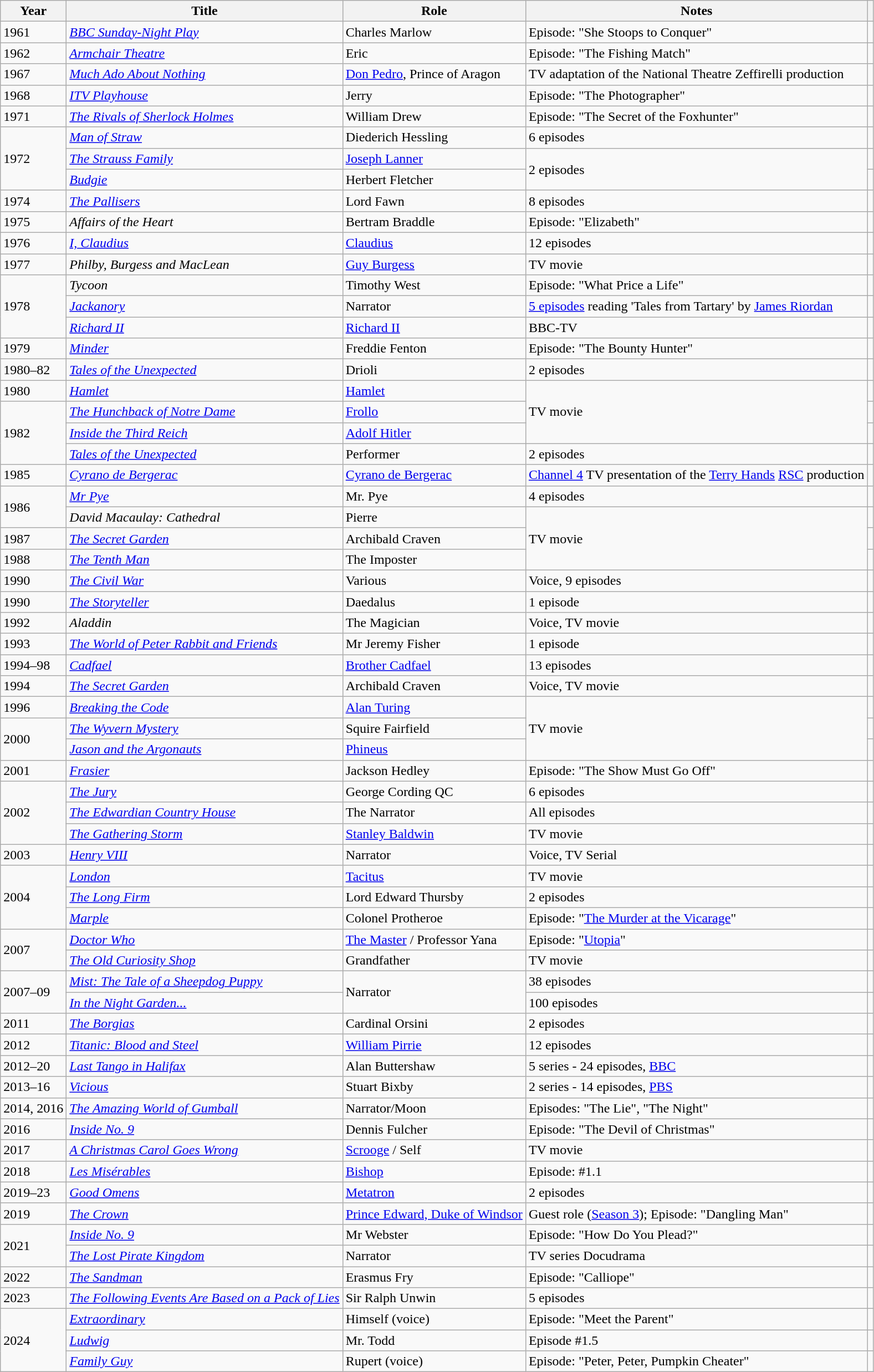<table class="wikitable sortable">
<tr>
<th>Year</th>
<th>Title</th>
<th>Role</th>
<th>Notes</th>
<th></th>
</tr>
<tr>
<td>1961</td>
<td><em><a href='#'>BBC Sunday-Night Play</a></em></td>
<td>Charles Marlow</td>
<td>Episode: "She Stoops to Conquer"</td>
<td></td>
</tr>
<tr>
<td>1962</td>
<td><em><a href='#'>Armchair Theatre</a></em></td>
<td>Eric</td>
<td>Episode: "The Fishing Match"</td>
<td></td>
</tr>
<tr>
<td>1967</td>
<td><em><a href='#'>Much Ado About Nothing</a></em></td>
<td><a href='#'>Don Pedro</a>, Prince of Aragon</td>
<td>TV adaptation of the National Theatre Zeffirelli production</td>
<td></td>
</tr>
<tr>
<td>1968</td>
<td><em><a href='#'>ITV Playhouse</a></em></td>
<td>Jerry</td>
<td>Episode: "The Photographer"</td>
<td></td>
</tr>
<tr>
<td>1971</td>
<td><em><a href='#'>The Rivals of Sherlock Holmes</a></em></td>
<td>William Drew</td>
<td>Episode: "The Secret of the Foxhunter"</td>
<td></td>
</tr>
<tr>
<td rowspan=3>1972</td>
<td><em><a href='#'>Man of Straw</a></em></td>
<td>Diederich Hessling</td>
<td>6 episodes</td>
<td></td>
</tr>
<tr>
<td><em><a href='#'>The Strauss Family</a></em></td>
<td><a href='#'>Joseph Lanner</a></td>
<td rowspan="2">2 episodes</td>
<td></td>
</tr>
<tr>
<td><em><a href='#'>Budgie</a></em></td>
<td>Herbert Fletcher</td>
<td></td>
</tr>
<tr>
<td>1974</td>
<td><em><a href='#'>The Pallisers</a></em></td>
<td>Lord Fawn</td>
<td>8 episodes</td>
<td></td>
</tr>
<tr>
<td>1975</td>
<td><em>Affairs of the Heart</em></td>
<td>Bertram Braddle</td>
<td>Episode: "Elizabeth"</td>
<td></td>
</tr>
<tr>
<td>1976</td>
<td><em><a href='#'>I, Claudius</a></em></td>
<td><a href='#'>Claudius</a></td>
<td>12 episodes</td>
<td></td>
</tr>
<tr>
<td>1977</td>
<td><em>Philby, Burgess and MacLean</em></td>
<td><a href='#'>Guy Burgess</a></td>
<td>TV movie</td>
<td></td>
</tr>
<tr>
<td rowspan=3>1978</td>
<td><em>Tycoon</em></td>
<td>Timothy West</td>
<td>Episode: "What Price a Life"</td>
<td></td>
</tr>
<tr>
<td><em><a href='#'>Jackanory</a></em></td>
<td>Narrator</td>
<td><a href='#'>5 episodes</a> reading 'Tales from Tartary' by <a href='#'>James Riordan</a></td>
<td></td>
</tr>
<tr>
<td><em><a href='#'>Richard II</a></em></td>
<td><a href='#'>Richard II</a></td>
<td>BBC-TV</td>
<td></td>
</tr>
<tr>
<td>1979</td>
<td><em><a href='#'>Minder</a></em></td>
<td>Freddie Fenton</td>
<td>Episode: "The Bounty Hunter"</td>
<td></td>
</tr>
<tr>
<td>1980–82</td>
<td><em><a href='#'>Tales of the Unexpected</a></em></td>
<td>Drioli</td>
<td>2 episodes</td>
<td></td>
</tr>
<tr>
<td>1980</td>
<td><em><a href='#'>Hamlet</a></em></td>
<td><a href='#'>Hamlet</a></td>
<td rowspan="3">TV movie</td>
<td></td>
</tr>
<tr>
<td rowspan=3>1982</td>
<td><em><a href='#'>The Hunchback of Notre Dame</a></em></td>
<td><a href='#'>Frollo</a></td>
<td></td>
</tr>
<tr>
<td><em><a href='#'>Inside the Third Reich</a></em></td>
<td><a href='#'>Adolf Hitler</a></td>
<td></td>
</tr>
<tr>
<td><em><a href='#'>Tales of the Unexpected</a></em></td>
<td>Performer</td>
<td>2 episodes</td>
<td></td>
</tr>
<tr>
<td>1985</td>
<td><em><a href='#'>Cyrano de Bergerac</a></em></td>
<td><a href='#'>Cyrano de Bergerac</a></td>
<td><a href='#'>Channel 4</a> TV presentation of the <a href='#'>Terry Hands</a> <a href='#'>RSC</a> production</td>
<td></td>
</tr>
<tr>
<td rowspan=2>1986</td>
<td><em><a href='#'>Mr Pye</a></em></td>
<td>Mr. Pye</td>
<td>4 episodes</td>
<td></td>
</tr>
<tr>
<td><em>David Macaulay: Cathedral</em></td>
<td>Pierre</td>
<td rowspan="3">TV movie</td>
<td></td>
</tr>
<tr>
<td>1987</td>
<td><em><a href='#'>The Secret Garden</a></em></td>
<td>Archibald Craven</td>
<td></td>
</tr>
<tr>
<td>1988</td>
<td><em><a href='#'>The Tenth Man</a></em></td>
<td>The Imposter</td>
<td></td>
</tr>
<tr>
<td>1990</td>
<td><em><a href='#'>The Civil War</a></em></td>
<td>Various</td>
<td>Voice, 9 episodes</td>
<td></td>
</tr>
<tr>
<td>1990</td>
<td><em><a href='#'>The Storyteller</a></em></td>
<td>Daedalus</td>
<td>1 episode</td>
<td></td>
</tr>
<tr>
<td>1992</td>
<td><em>Aladdin</em></td>
<td>The Magician</td>
<td>Voice, TV movie</td>
<td></td>
</tr>
<tr>
<td>1993</td>
<td><em><a href='#'>The World of Peter Rabbit and Friends</a> </em></td>
<td>Mr Jeremy Fisher</td>
<td>1 episode</td>
<td></td>
</tr>
<tr>
<td>1994–98</td>
<td><em><a href='#'>Cadfael</a></em></td>
<td><a href='#'>Brother Cadfael</a></td>
<td>13 episodes</td>
<td></td>
</tr>
<tr>
<td>1994</td>
<td><em><a href='#'>The Secret Garden</a></em></td>
<td>Archibald Craven</td>
<td>Voice, TV movie</td>
<td></td>
</tr>
<tr>
<td>1996</td>
<td><em><a href='#'>Breaking the Code</a></em></td>
<td><a href='#'>Alan Turing</a></td>
<td rowspan="3">TV movie</td>
<td></td>
</tr>
<tr>
<td rowspan=2>2000</td>
<td><em><a href='#'>The Wyvern Mystery</a></em></td>
<td>Squire Fairfield</td>
<td></td>
</tr>
<tr>
<td><em><a href='#'>Jason and the Argonauts</a></em></td>
<td><a href='#'>Phineus</a></td>
<td></td>
</tr>
<tr>
<td>2001</td>
<td><em><a href='#'>Frasier</a></em></td>
<td>Jackson Hedley</td>
<td>Episode: "The Show Must Go Off"</td>
<td></td>
</tr>
<tr>
<td rowspan=3>2002</td>
<td><em><a href='#'>The Jury</a></em></td>
<td>George Cording QC</td>
<td>6 episodes</td>
<td></td>
</tr>
<tr>
<td><em><a href='#'>The Edwardian Country House</a></em></td>
<td>The Narrator</td>
<td>All episodes</td>
<td></td>
</tr>
<tr>
<td><em><a href='#'>The Gathering Storm</a></em></td>
<td><a href='#'>Stanley Baldwin</a></td>
<td>TV movie</td>
<td></td>
</tr>
<tr>
<td>2003</td>
<td><em><a href='#'>Henry VIII</a></em></td>
<td>Narrator</td>
<td>Voice, TV Serial</td>
<td></td>
</tr>
<tr>
<td rowspan=3>2004</td>
<td><em><a href='#'>London</a></em></td>
<td><a href='#'>Tacitus</a></td>
<td>TV movie</td>
<td></td>
</tr>
<tr>
<td><em><a href='#'>The Long Firm</a></em></td>
<td>Lord Edward Thursby</td>
<td>2 episodes</td>
<td></td>
</tr>
<tr>
<td><em><a href='#'>Marple</a></em></td>
<td>Colonel Protheroe</td>
<td>Episode: "<a href='#'>The Murder at the Vicarage</a>"</td>
<td></td>
</tr>
<tr>
<td rowspan=2>2007</td>
<td><em><a href='#'>Doctor Who</a></em></td>
<td><a href='#'>The Master</a> / Professor Yana</td>
<td>Episode: "<a href='#'>Utopia</a>"</td>
<td></td>
</tr>
<tr>
<td><em><a href='#'>The Old Curiosity Shop</a></em></td>
<td>Grandfather</td>
<td>TV movie</td>
<td></td>
</tr>
<tr>
<td rowspan=2>2007–09</td>
<td><em><a href='#'>Mist: The Tale of a Sheepdog Puppy</a></em></td>
<td rowspan="2">Narrator</td>
<td>38 episodes</td>
<td></td>
</tr>
<tr>
<td><em><a href='#'>In the Night Garden...</a></em></td>
<td>100 episodes</td>
<td></td>
</tr>
<tr>
<td>2011</td>
<td><em><a href='#'>The Borgias</a></em></td>
<td>Cardinal Orsini</td>
<td>2 episodes</td>
<td></td>
</tr>
<tr>
<td>2012</td>
<td><em><a href='#'>Titanic: Blood and Steel</a></em></td>
<td><a href='#'>William Pirrie</a></td>
<td>12 episodes</td>
<td></td>
</tr>
<tr>
<td>2012–20</td>
<td><em><a href='#'>Last Tango in Halifax</a></em></td>
<td>Alan Buttershaw</td>
<td>5 series - 24 episodes, <a href='#'>BBC</a></td>
<td></td>
</tr>
<tr>
<td>2013–16</td>
<td><em><a href='#'>Vicious</a></em></td>
<td>Stuart Bixby</td>
<td>2 series - 14 episodes, <a href='#'>PBS</a></td>
<td></td>
</tr>
<tr>
<td>2014, 2016</td>
<td><em><a href='#'>The Amazing World of Gumball</a></em></td>
<td>Narrator/Moon</td>
<td>Episodes: "The Lie", "The Night"</td>
<td></td>
</tr>
<tr>
<td>2016</td>
<td><em><a href='#'>Inside No. 9</a></em></td>
<td>Dennis Fulcher</td>
<td>Episode: "The Devil of Christmas"</td>
<td></td>
</tr>
<tr>
<td>2017</td>
<td><em><a href='#'>A Christmas Carol Goes Wrong</a></em></td>
<td><a href='#'>Scrooge</a> / Self</td>
<td>TV movie</td>
<td></td>
</tr>
<tr>
<td>2018</td>
<td><em><a href='#'>Les Misérables</a></em></td>
<td><a href='#'>Bishop</a></td>
<td>Episode: #1.1</td>
<td></td>
</tr>
<tr>
<td>2019–23</td>
<td><em><a href='#'>Good Omens</a></em></td>
<td><a href='#'>Metatron</a></td>
<td>2 episodes</td>
<td></td>
</tr>
<tr>
<td>2019</td>
<td><em><a href='#'>The Crown</a></em></td>
<td><a href='#'>Prince Edward, Duke of Windsor</a></td>
<td>Guest role (<a href='#'>Season 3</a>); Episode: "Dangling Man"</td>
<td></td>
</tr>
<tr>
<td rowspan="2">2021</td>
<td><em><a href='#'>Inside No. 9</a></em></td>
<td>Mr Webster</td>
<td>Episode: "How Do You Plead?"</td>
<td></td>
</tr>
<tr>
<td><em><a href='#'>The Lost Pirate Kingdom</a></em></td>
<td>Narrator</td>
<td>TV series Docudrama</td>
<td></td>
</tr>
<tr>
<td>2022</td>
<td><em><a href='#'>The Sandman</a></em></td>
<td>Erasmus Fry</td>
<td>Episode: "Calliope"</td>
<td></td>
</tr>
<tr>
<td>2023</td>
<td><em><a href='#'>The Following Events Are Based on a Pack of Lies</a></em></td>
<td>Sir Ralph Unwin</td>
<td>5 episodes</td>
<td></td>
</tr>
<tr>
<td rowspan="3">2024</td>
<td><em><a href='#'>Extraordinary</a></em></td>
<td>Himself (voice)</td>
<td>Episode: "Meet the Parent"</td>
<td></td>
</tr>
<tr>
<td><em><a href='#'>Ludwig</a></em></td>
<td>Mr. Todd</td>
<td>Episode #1.5</td>
<td></td>
</tr>
<tr>
<td><em><a href='#'>Family Guy</a></em></td>
<td>Rupert (voice)</td>
<td>Episode: "Peter, Peter, Pumpkin Cheater"</td>
<td></td>
</tr>
</table>
